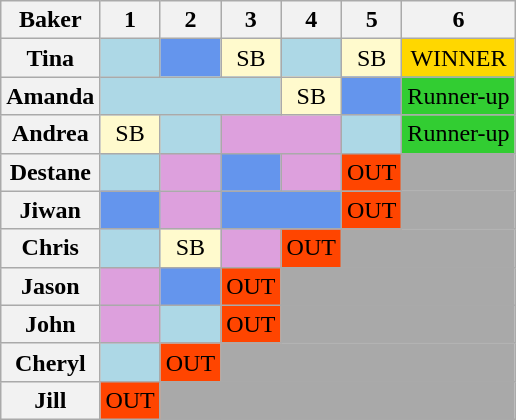<table class="wikitable" style="text-align:center">
<tr>
<th scope="col">Baker</th>
<th scope="col">1</th>
<th scope="col">2</th>
<th scope="col">3</th>
<th scope="col">4</th>
<th scope="col">5</th>
<th scope="col">6</th>
</tr>
<tr>
<th scope="row">Tina</th>
<td style="background:Lightblue;"></td>
<td style="background:Cornflowerblue;"></td>
<td style="background:LemonChiffon;">SB</td>
<td style="background:Lightblue;"></td>
<td style="background:LemonChiffon;">SB</td>
<td style="background:gold;">WINNER</td>
</tr>
<tr>
<th scope="row">Amanda</th>
<td colspan="3" style="background:Lightblue;"></td>
<td style="background:LemonChiffon;">SB</td>
<td style="background:Cornflowerblue;"></td>
<td style="background:limegreen;">Runner-up</td>
</tr>
<tr>
<th scope="row">Andrea</th>
<td style="background:LemonChiffon;">SB</td>
<td style="background:Lightblue;"></td>
<td colspan="2" style="background:Plum;"></td>
<td style="background:Lightblue;"></td>
<td style="background:limegreen;">Runner-up</td>
</tr>
<tr>
<th scope="row">Destane</th>
<td style="background:Lightblue;"></td>
<td style="background:Plum;"></td>
<td style="background:Cornflowerblue;"></td>
<td style="background:Plum;"></td>
<td style="background:orangered;">OUT</td>
<td style="background:darkgrey;"></td>
</tr>
<tr>
<th scope="row">Jiwan</th>
<td style="background:Cornflowerblue;"></td>
<td style="background:Plum;"></td>
<td colspan="2" style="background:Cornflowerblue;"></td>
<td style="background:orangered;">OUT</td>
<td style="background:darkgrey;"></td>
</tr>
<tr>
<th scope="row">Chris</th>
<td style="background:Lightblue;"></td>
<td style="background:LemonChiffon;">SB</td>
<td style="background:Plum;"></td>
<td style="background:orangered;">OUT</td>
<td colspan="2" style="background:darkgrey;"></td>
</tr>
<tr>
<th scope="row">Jason</th>
<td style="background:Plum;"></td>
<td style="background:Cornflowerblue;"></td>
<td style="background:orangered;">OUT</td>
<td colspan="3" style="background:darkgrey;"></td>
</tr>
<tr>
<th scope="row">John</th>
<td style="background:Plum;"></td>
<td style="background:Lightblue;"></td>
<td style="background:orangered;">OUT</td>
<td colspan="3" style="background:darkgrey;"></td>
</tr>
<tr>
<th scope="row">Cheryl</th>
<td style="background:Lightblue;"></td>
<td style="background:orangered;">OUT</td>
<td colspan="4" style="background:darkgrey;"></td>
</tr>
<tr>
<th scope="row">Jill</th>
<td style="background:orangered;">OUT</td>
<td colspan="5" style="background:darkgrey;"></td>
</tr>
</table>
